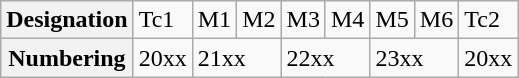<table class="wikitable">
<tr>
<th>Designation</th>
<td>Tc1</td>
<td>M1</td>
<td>M2</td>
<td>M3</td>
<td>M4</td>
<td>M5</td>
<td>M6</td>
<td>Tc2</td>
</tr>
<tr>
<th>Numbering</th>
<td>20xx</td>
<td colspan="2">21xx</td>
<td colspan="2">22xx</td>
<td colspan="2">23xx</td>
<td>20xx</td>
</tr>
</table>
